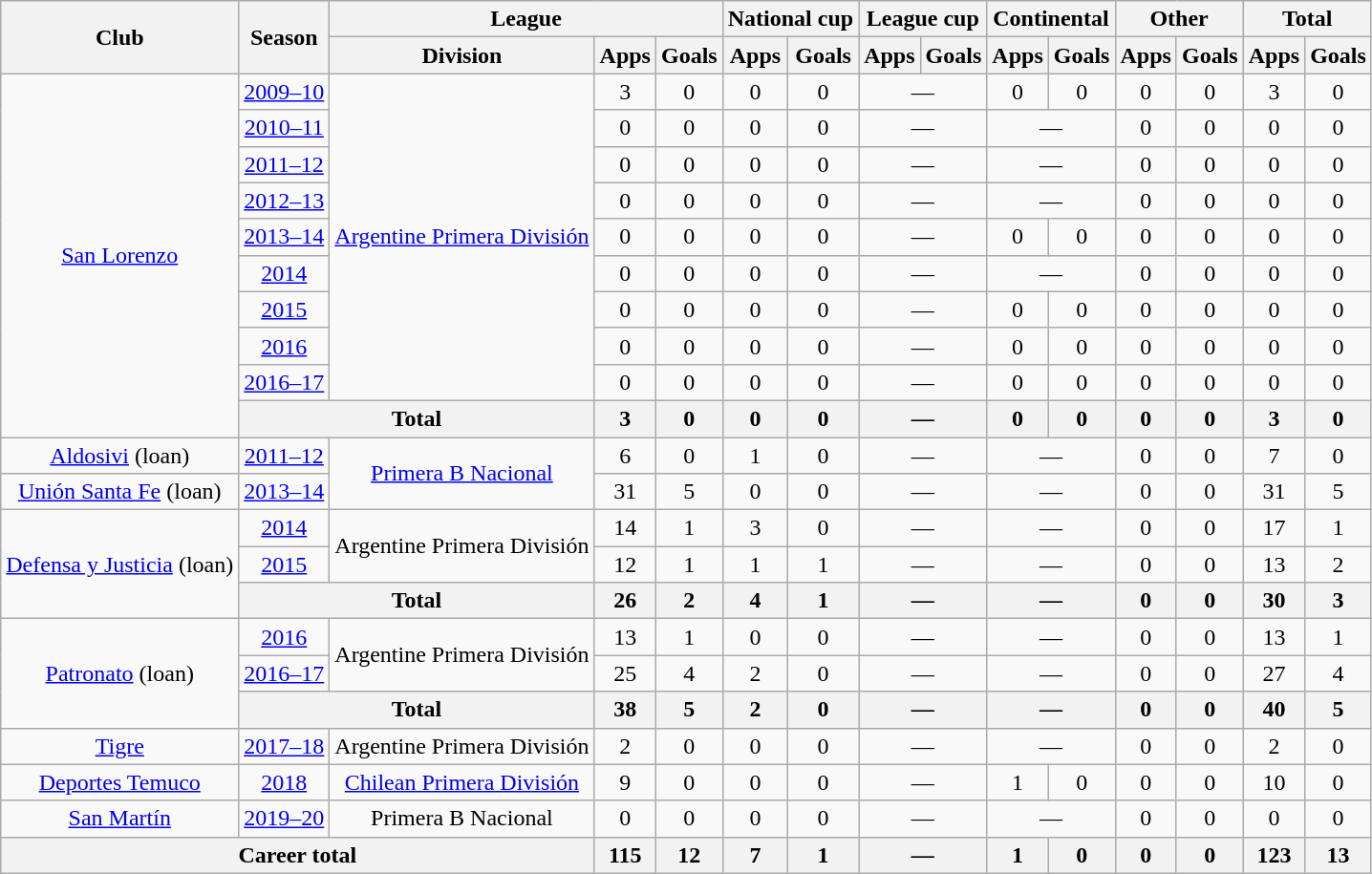<table class="wikitable" style="text-align:center">
<tr>
<th rowspan="2">Club</th>
<th rowspan="2">Season</th>
<th colspan="3">League</th>
<th colspan="2">National cup</th>
<th colspan="2">League cup</th>
<th colspan="2">Continental</th>
<th colspan="2">Other</th>
<th colspan="2">Total</th>
</tr>
<tr>
<th>Division</th>
<th>Apps</th>
<th>Goals</th>
<th>Apps</th>
<th>Goals</th>
<th>Apps</th>
<th>Goals</th>
<th>Apps</th>
<th>Goals</th>
<th>Apps</th>
<th>Goals</th>
<th>Apps</th>
<th>Goals</th>
</tr>
<tr>
<td rowspan="10"><a href='#'>San Lorenzo</a></td>
<td><a href='#'>2009–10</a></td>
<td rowspan="9"><a href='#'>Argentine Primera División</a></td>
<td>3</td>
<td>0</td>
<td>0</td>
<td>0</td>
<td colspan="2">—</td>
<td>0</td>
<td>0</td>
<td>0</td>
<td>0</td>
<td>3</td>
<td>0</td>
</tr>
<tr>
<td><a href='#'>2010–11</a></td>
<td>0</td>
<td>0</td>
<td>0</td>
<td>0</td>
<td colspan="2">—</td>
<td colspan="2">—</td>
<td>0</td>
<td>0</td>
<td>0</td>
<td>0</td>
</tr>
<tr>
<td><a href='#'>2011–12</a></td>
<td>0</td>
<td>0</td>
<td>0</td>
<td>0</td>
<td colspan="2">—</td>
<td colspan="2">—</td>
<td>0</td>
<td>0</td>
<td>0</td>
<td>0</td>
</tr>
<tr>
<td><a href='#'>2012–13</a></td>
<td>0</td>
<td>0</td>
<td>0</td>
<td>0</td>
<td colspan="2">—</td>
<td colspan="2">—</td>
<td>0</td>
<td>0</td>
<td>0</td>
<td>0</td>
</tr>
<tr>
<td><a href='#'>2013–14</a></td>
<td>0</td>
<td>0</td>
<td>0</td>
<td>0</td>
<td colspan="2">—</td>
<td>0</td>
<td>0</td>
<td>0</td>
<td>0</td>
<td>0</td>
<td>0</td>
</tr>
<tr>
<td><a href='#'>2014</a></td>
<td>0</td>
<td>0</td>
<td>0</td>
<td>0</td>
<td colspan="2">—</td>
<td colspan="2">—</td>
<td>0</td>
<td>0</td>
<td>0</td>
<td>0</td>
</tr>
<tr>
<td><a href='#'>2015</a></td>
<td>0</td>
<td>0</td>
<td>0</td>
<td>0</td>
<td colspan="2">—</td>
<td>0</td>
<td>0</td>
<td>0</td>
<td>0</td>
<td>0</td>
<td>0</td>
</tr>
<tr>
<td><a href='#'>2016</a></td>
<td>0</td>
<td>0</td>
<td>0</td>
<td>0</td>
<td colspan="2">—</td>
<td>0</td>
<td>0</td>
<td>0</td>
<td>0</td>
<td>0</td>
<td>0</td>
</tr>
<tr>
<td><a href='#'>2016–17</a></td>
<td>0</td>
<td>0</td>
<td>0</td>
<td>0</td>
<td colspan="2">—</td>
<td>0</td>
<td>0</td>
<td>0</td>
<td>0</td>
<td>0</td>
<td>0</td>
</tr>
<tr>
<th colspan="2">Total</th>
<th>3</th>
<th>0</th>
<th>0</th>
<th>0</th>
<th colspan="2">—</th>
<th>0</th>
<th>0</th>
<th>0</th>
<th>0</th>
<th>3</th>
<th>0</th>
</tr>
<tr>
<td><a href='#'>Aldosivi</a> (loan)</td>
<td><a href='#'>2011–12</a></td>
<td rowspan="2"><a href='#'>Primera B Nacional</a></td>
<td>6</td>
<td>0</td>
<td>1</td>
<td>0</td>
<td colspan="2">—</td>
<td colspan="2">—</td>
<td>0</td>
<td>0</td>
<td>7</td>
<td>0</td>
</tr>
<tr>
<td><a href='#'>Unión Santa Fe</a> (loan)</td>
<td><a href='#'>2013–14</a></td>
<td>31</td>
<td>5</td>
<td>0</td>
<td>0</td>
<td colspan="2">—</td>
<td colspan="2">—</td>
<td>0</td>
<td>0</td>
<td>31</td>
<td>5</td>
</tr>
<tr>
<td rowspan="3"><a href='#'>Defensa y Justicia</a> (loan)</td>
<td><a href='#'>2014</a></td>
<td rowspan="2">Argentine Primera División</td>
<td>14</td>
<td>1</td>
<td>3</td>
<td>0</td>
<td colspan="2">—</td>
<td colspan="2">—</td>
<td>0</td>
<td>0</td>
<td>17</td>
<td>1</td>
</tr>
<tr>
<td><a href='#'>2015</a></td>
<td>12</td>
<td>1</td>
<td>1</td>
<td>1</td>
<td colspan="2">—</td>
<td colspan="2">—</td>
<td>0</td>
<td>0</td>
<td>13</td>
<td>2</td>
</tr>
<tr>
<th colspan="2">Total</th>
<th>26</th>
<th>2</th>
<th>4</th>
<th>1</th>
<th colspan="2">—</th>
<th colspan="2">—</th>
<th>0</th>
<th>0</th>
<th>30</th>
<th>3</th>
</tr>
<tr>
<td rowspan="3"><a href='#'>Patronato</a> (loan)</td>
<td><a href='#'>2016</a></td>
<td rowspan="2">Argentine Primera División</td>
<td>13</td>
<td>1</td>
<td>0</td>
<td>0</td>
<td colspan="2">—</td>
<td colspan="2">—</td>
<td>0</td>
<td>0</td>
<td>13</td>
<td>1</td>
</tr>
<tr>
<td><a href='#'>2016–17</a></td>
<td>25</td>
<td>4</td>
<td>2</td>
<td>0</td>
<td colspan="2">—</td>
<td colspan="2">—</td>
<td>0</td>
<td>0</td>
<td>27</td>
<td>4</td>
</tr>
<tr>
<th colspan="2">Total</th>
<th>38</th>
<th>5</th>
<th>2</th>
<th>0</th>
<th colspan="2">—</th>
<th colspan="2">—</th>
<th>0</th>
<th>0</th>
<th>40</th>
<th>5</th>
</tr>
<tr>
<td><a href='#'>Tigre</a></td>
<td><a href='#'>2017–18</a></td>
<td>Argentine Primera División</td>
<td>2</td>
<td>0</td>
<td>0</td>
<td>0</td>
<td colspan="2">—</td>
<td colspan="2">—</td>
<td>0</td>
<td>0</td>
<td>2</td>
<td>0</td>
</tr>
<tr>
<td><a href='#'>Deportes Temuco</a></td>
<td><a href='#'>2018</a></td>
<td><a href='#'>Chilean Primera División</a></td>
<td>9</td>
<td>0</td>
<td>0</td>
<td>0</td>
<td colspan="2">—</td>
<td>1</td>
<td>0</td>
<td>0</td>
<td>0</td>
<td>10</td>
<td>0</td>
</tr>
<tr>
<td><a href='#'>San Martín</a></td>
<td><a href='#'>2019–20</a></td>
<td>Primera B Nacional</td>
<td>0</td>
<td>0</td>
<td>0</td>
<td>0</td>
<td colspan="2">—</td>
<td colspan="2">—</td>
<td>0</td>
<td>0</td>
<td>0</td>
<td>0</td>
</tr>
<tr>
<th colspan="3">Career total</th>
<th>115</th>
<th>12</th>
<th>7</th>
<th>1</th>
<th colspan="2">—</th>
<th>1</th>
<th>0</th>
<th>0</th>
<th>0</th>
<th>123</th>
<th>13</th>
</tr>
</table>
